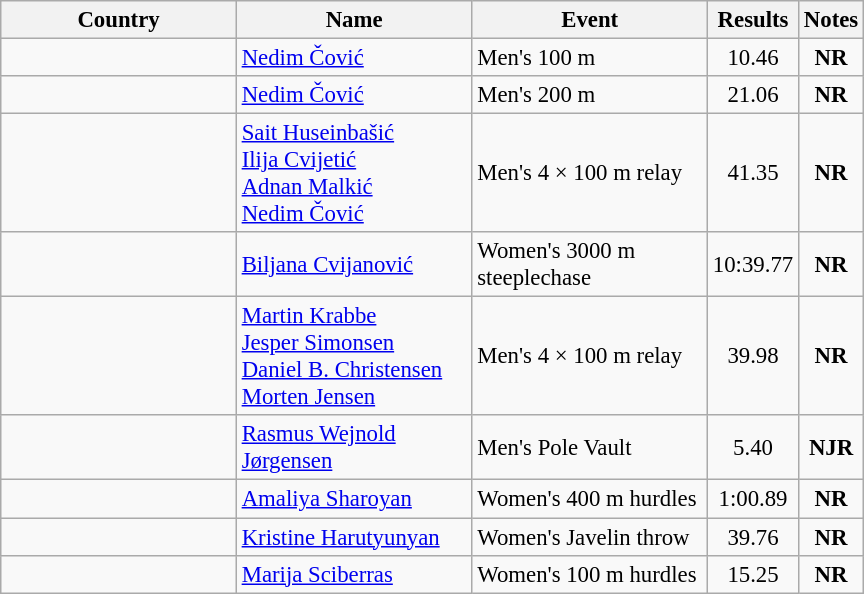<table class="wikitable" style="text-align: center; font-size:95%">
<tr>
<th width="150">Country</th>
<th width="150">Name</th>
<th width="150">Event</th>
<th width="25">Results</th>
<th width="25">Notes</th>
</tr>
<tr>
<td align="left"></td>
<td align="left"><a href='#'>Nedim Čović</a></td>
<td align="left">Men's 100 m</td>
<td>10.46</td>
<td><strong>NR</strong></td>
</tr>
<tr>
<td align="left"></td>
<td align="left"><a href='#'>Nedim Čović</a></td>
<td align="left">Men's 200 m</td>
<td>21.06</td>
<td><strong>NR</strong></td>
</tr>
<tr>
<td align="left"></td>
<td align="left"><a href='#'>Sait Huseinbašić</a><br><a href='#'>Ilija Cvijetić</a><br><a href='#'>Adnan Malkić</a><br> <a href='#'>Nedim Čović</a></td>
<td align="left">Men's 4 × 100 m relay</td>
<td>41.35</td>
<td><strong>NR</strong></td>
</tr>
<tr>
<td align="left"></td>
<td align="left"><a href='#'>Biljana Cvijanović</a></td>
<td align="left">Women's 3000 m steeplechase</td>
<td>10:39.77</td>
<td><strong>NR</strong></td>
</tr>
<tr>
<td align="left"></td>
<td align="left"><a href='#'>Martin Krabbe</a><br><a href='#'>Jesper Simonsen</a><br><a href='#'>Daniel B. Christensen</a><br><a href='#'>Morten Jensen</a></td>
<td align="left">Men's 4 × 100 m relay</td>
<td>39.98</td>
<td><strong>NR</strong></td>
</tr>
<tr>
<td align="left"></td>
<td align="left"><a href='#'>Rasmus Wejnold Jørgensen</a></td>
<td align="left">Men's Pole Vault</td>
<td>5.40</td>
<td><strong>NJR</strong></td>
</tr>
<tr>
<td align="left"></td>
<td align="left"><a href='#'>Amaliya Sharoyan</a></td>
<td align="left">Women's 400 m hurdles</td>
<td>1:00.89</td>
<td><strong>NR</strong></td>
</tr>
<tr>
<td align="left"></td>
<td align="left"><a href='#'>Kristine Harutyunyan</a></td>
<td align="left">Women's Javelin throw</td>
<td>39.76</td>
<td><strong>NR</strong></td>
</tr>
<tr>
<td align="left"></td>
<td align="left"><a href='#'>Marija Sciberras</a></td>
<td align="left">Women's 100 m hurdles</td>
<td>15.25</td>
<td><strong>NR</strong></td>
</tr>
</table>
